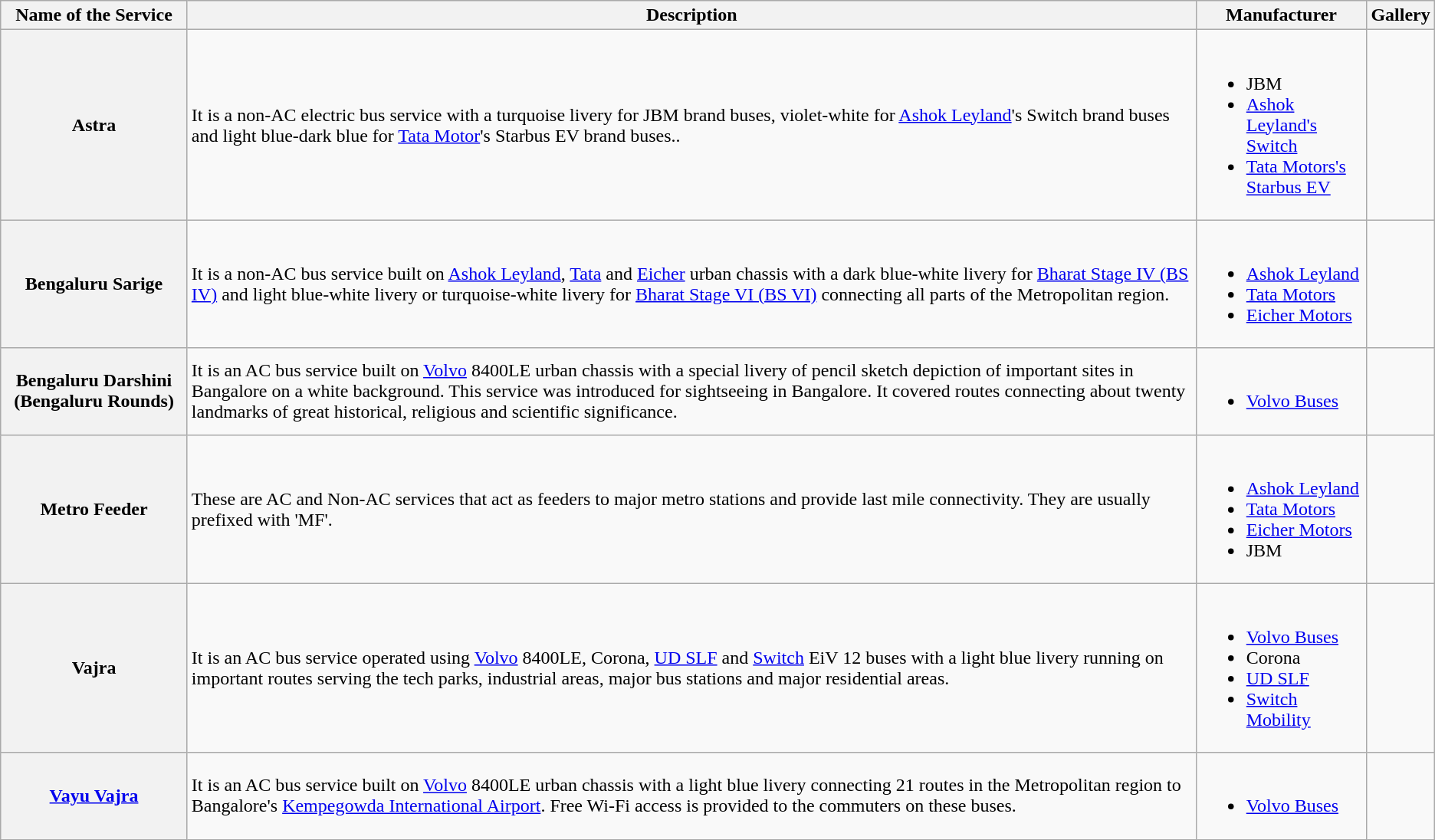<table class="wikitable">
<tr>
<th>Name of the Service</th>
<th>Description</th>
<th>Manufacturer</th>
<th>Gallery</th>
</tr>
<tr>
<th>Astra</th>
<td>It is a non-AC electric bus service with a turquoise livery for JBM brand buses, violet-white for <a href='#'>Ashok Leyland</a>'s Switch brand buses and light blue-dark blue for <a href='#'>Tata Motor</a>'s Starbus EV brand buses..</td>
<td><br><ul><li>JBM</li><li><a href='#'>Ashok Leyland's Switch</a></li><li><a href='#'>Tata Motors's Starbus EV</a></li></ul></td>
<td></td>
</tr>
<tr>
<th>Bengaluru Sarige</th>
<td>It is a non-AC bus service built on <a href='#'>Ashok Leyland</a>, <a href='#'>Tata</a> and <a href='#'>Eicher</a> urban chassis with a dark blue-white livery for <a href='#'>Bharat Stage IV (BS IV)</a> and light blue-white livery or turquoise-white livery for <a href='#'>Bharat Stage VI (BS VI)</a> connecting all parts of the Metropolitan region.</td>
<td><br><ul><li><a href='#'>Ashok Leyland</a></li><li><a href='#'>Tata Motors</a></li><li><a href='#'>Eicher Motors</a></li></ul></td>
<td></td>
</tr>
<tr>
<th>Bengaluru Darshini (Bengaluru Rounds)</th>
<td>It is an AC bus service built on <a href='#'>Volvo</a> 8400LE urban chassis with a special livery of pencil sketch depiction of important sites in Bangalore on a white background. This service was introduced for sightseeing in Bangalore. It covered routes connecting about twenty landmarks of great historical, religious and scientific significance.</td>
<td><br><ul><li><a href='#'>Volvo Buses</a></li></ul></td>
<td><br></td>
</tr>
<tr>
<th><strong>Metro Feeder</strong></th>
<td>These are AC and Non-AC services that act as feeders to major metro stations and provide last mile connectivity. They are usually prefixed with 'MF'.</td>
<td><br><ul><li><a href='#'>Ashok Leyland</a></li><li><a href='#'>Tata Motors</a></li><li><a href='#'>Eicher Motors</a></li><li>JBM</li></ul></td>
<td></td>
</tr>
<tr>
<th>Vajra</th>
<td>It is an AC bus service operated using <a href='#'>Volvo</a> 8400LE, Corona, <a href='#'>UD SLF</a> and <a href='#'>Switch</a> EiV 12 buses with a light blue livery running on important routes serving the tech parks, industrial areas, major bus stations and major residential areas.</td>
<td><br><ul><li><a href='#'>Volvo Buses</a></li><li>Corona</li><li><a href='#'>UD SLF</a></li><li><a href='#'>Switch Mobility</a></li></ul></td>
<td>  </td>
</tr>
<tr>
<th><a href='#'>Vayu Vajra</a></th>
<td>It is an AC bus service built on <a href='#'>Volvo</a> 8400LE urban chassis with a light blue livery connecting 21 routes in the Metropolitan region to Bangalore's <a href='#'>Kempegowda International Airport</a>. Free Wi-Fi access is provided to the commuters on these buses.</td>
<td><br><ul><li><a href='#'>Volvo Buses</a></li></ul></td>
<td></td>
</tr>
</table>
